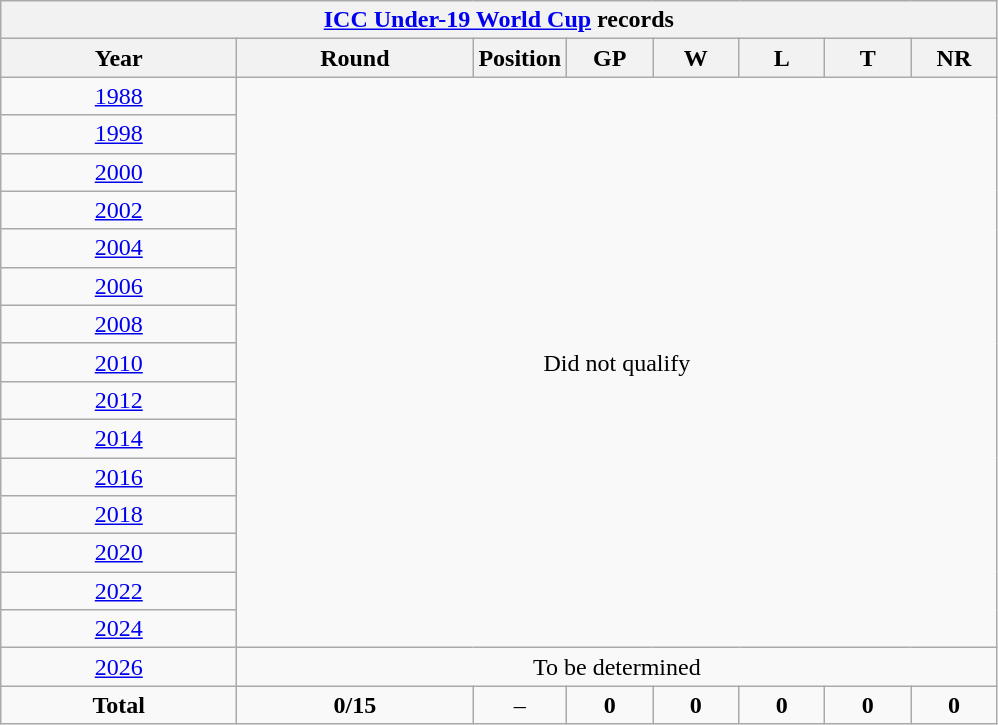<table class="wikitable" style="text-align: center; width=900px;">
<tr>
<th colspan=9><a href='#'>ICC Under-19 World Cup</a> records</th>
</tr>
<tr>
<th width=150>Year</th>
<th width=150>Round</th>
<th width=50>Position</th>
<th width=50>GP</th>
<th width=50>W</th>
<th width=50>L</th>
<th width=50>T</th>
<th width=50>NR</th>
</tr>
<tr>
<td> <a href='#'>1988</a></td>
<td colspan=8 rowspan=15>Did not qualify</td>
</tr>
<tr>
<td> <a href='#'>1998</a></td>
</tr>
<tr>
<td> <a href='#'>2000</a></td>
</tr>
<tr>
<td> <a href='#'>2002</a></td>
</tr>
<tr>
<td> <a href='#'>2004</a></td>
</tr>
<tr>
<td> <a href='#'>2006</a></td>
</tr>
<tr>
<td> <a href='#'>2008</a></td>
</tr>
<tr>
<td> <a href='#'>2010</a></td>
</tr>
<tr>
<td> <a href='#'>2012</a></td>
</tr>
<tr>
<td> <a href='#'>2014</a></td>
</tr>
<tr>
<td> <a href='#'>2016</a></td>
</tr>
<tr>
<td> <a href='#'>2018</a></td>
</tr>
<tr>
<td> <a href='#'>2020</a></td>
</tr>
<tr>
<td> <a href='#'>2022</a></td>
</tr>
<tr>
<td> <a href='#'>2024</a></td>
</tr>
<tr>
<td>  <a href='#'>2026</a></td>
<td colspan=8 rowspan=1>To be determined</td>
</tr>
<tr>
<td><strong>Total</strong></td>
<td><strong>0/15</strong></td>
<td>–</td>
<td><strong>0</strong></td>
<td><strong>0</strong></td>
<td><strong>0</strong></td>
<td><strong>0</strong></td>
<td><strong>0</strong></td>
</tr>
</table>
